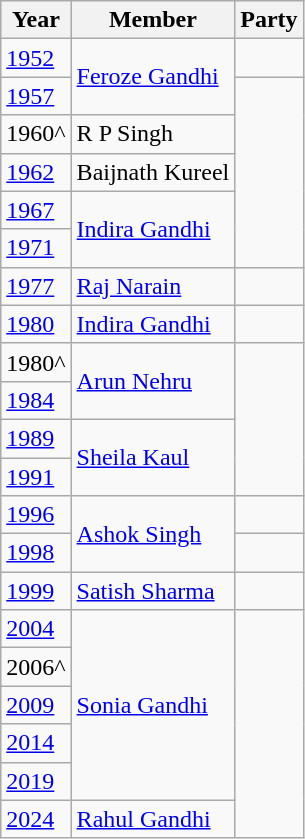<table class="wikitable sortable">
<tr>
<th>Year</th>
<th>Member</th>
<th colspan="2">Party</th>
</tr>
<tr>
<td><a href='#'>1952</a></td>
<td rowspan=2><a href='#'>Feroze Gandhi</a></td>
<td></td>
</tr>
<tr>
<td><a href='#'>1957</a></td>
</tr>
<tr>
<td>1960^</td>
<td>R P Singh</td>
</tr>
<tr>
<td><a href='#'>1962</a></td>
<td>Baijnath Kureel</td>
</tr>
<tr>
<td><a href='#'>1967</a></td>
<td rowspan="2"><a href='#'>Indira Gandhi</a></td>
</tr>
<tr>
<td><a href='#'>1971</a></td>
</tr>
<tr>
<td><a href='#'>1977</a></td>
<td><a href='#'>Raj Narain</a></td>
<td></td>
</tr>
<tr>
<td><a href='#'>1980</a></td>
<td><a href='#'>Indira Gandhi</a></td>
<td></td>
</tr>
<tr>
<td>1980^</td>
<td rowspan="2"><a href='#'>Arun Nehru</a></td>
</tr>
<tr>
<td><a href='#'>1984</a></td>
</tr>
<tr>
<td><a href='#'>1989</a></td>
<td rowspan="2"><a href='#'>Sheila Kaul</a></td>
</tr>
<tr>
<td><a href='#'>1991</a></td>
</tr>
<tr>
<td><a href='#'>1996</a></td>
<td rowspan="2"><a href='#'>Ashok Singh</a></td>
<td></td>
</tr>
<tr>
<td><a href='#'>1998</a></td>
</tr>
<tr>
<td><a href='#'>1999</a></td>
<td><a href='#'>Satish Sharma</a></td>
<td></td>
</tr>
<tr>
<td><a href='#'>2004</a></td>
<td rowspan="5"><a href='#'>Sonia Gandhi</a></td>
</tr>
<tr>
<td>2006^</td>
</tr>
<tr>
<td><a href='#'>2009</a></td>
</tr>
<tr>
<td><a href='#'>2014</a></td>
</tr>
<tr>
<td><a href='#'>2019</a></td>
</tr>
<tr>
<td><a href='#'>2024</a></td>
<td><a href='#'>Rahul Gandhi</a></td>
</tr>
</table>
